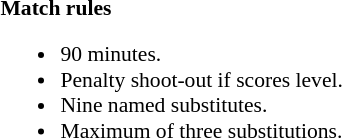<table width=100% style="font-size: 90%">
<tr>
<td style="width:60%; vertical-align:top;"><br><strong>Match rules</strong><ul><li>90 minutes.</li><li>Penalty shoot-out if scores level.</li><li>Nine named substitutes.</li><li>Maximum of three substitutions.</li></ul></td>
</tr>
</table>
